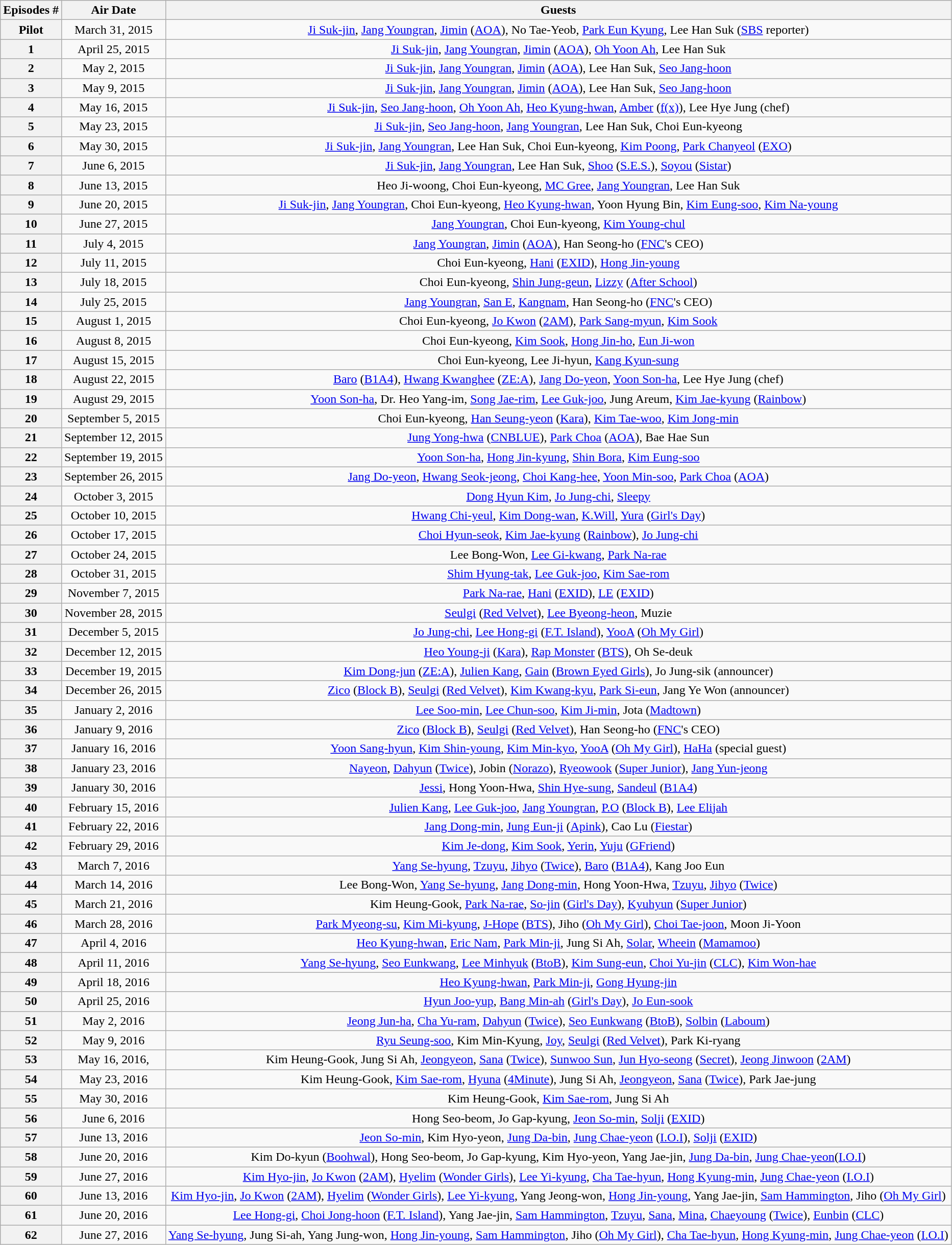<table class="wikitable" style="text-align:center">
<tr>
<th>Episodes #</th>
<th>Air Date</th>
<th>Guests</th>
</tr>
<tr>
<th>Pilot</th>
<td>March 31, 2015</td>
<td><a href='#'>Ji Suk-jin</a>, <a href='#'>Jang Youngran</a>, <a href='#'>Jimin</a> (<a href='#'>AOA</a>), No Tae-Yeob, <a href='#'>Park Eun Kyung</a>, Lee Han Suk (<a href='#'>SBS</a> reporter)</td>
</tr>
<tr>
<th>1</th>
<td>April 25, 2015</td>
<td><a href='#'>Ji Suk-jin</a>, <a href='#'>Jang Youngran</a>, <a href='#'>Jimin</a> (<a href='#'>AOA</a>), <a href='#'>Oh Yoon Ah</a>, Lee Han Suk</td>
</tr>
<tr>
<th>2</th>
<td>May 2, 2015</td>
<td><a href='#'>Ji Suk-jin</a>, <a href='#'>Jang Youngran</a>, <a href='#'>Jimin</a> (<a href='#'>AOA</a>), Lee Han Suk, <a href='#'>Seo Jang-hoon</a></td>
</tr>
<tr>
<th>3</th>
<td>May 9, 2015</td>
<td><a href='#'>Ji Suk-jin</a>, <a href='#'>Jang Youngran</a>, <a href='#'>Jimin</a> (<a href='#'>AOA</a>), Lee Han Suk, <a href='#'>Seo Jang-hoon</a></td>
</tr>
<tr>
<th>4</th>
<td>May 16, 2015</td>
<td><a href='#'>Ji Suk-jin</a>, <a href='#'>Seo Jang-hoon</a>, <a href='#'>Oh Yoon Ah</a>, <a href='#'>Heo Kyung-hwan</a>, <a href='#'>Amber</a> (<a href='#'>f(x)</a>), Lee Hye Jung (chef)</td>
</tr>
<tr>
<th>5</th>
<td>May 23, 2015</td>
<td><a href='#'>Ji Suk-jin</a>, <a href='#'>Seo Jang-hoon</a>, <a href='#'>Jang Youngran</a>, Lee Han Suk, Choi Eun-kyeong</td>
</tr>
<tr>
<th>6</th>
<td>May 30, 2015</td>
<td><a href='#'>Ji Suk-jin</a>, <a href='#'>Jang Youngran</a>, Lee Han Suk, Choi Eun-kyeong, <a href='#'>Kim Poong</a>, <a href='#'>Park Chanyeol</a> (<a href='#'>EXO</a>)</td>
</tr>
<tr>
<th>7</th>
<td>June 6, 2015</td>
<td><a href='#'>Ji Suk-jin</a>, <a href='#'>Jang Youngran</a>, Lee Han Suk, <a href='#'>Shoo</a> (<a href='#'>S.E.S.</a>), <a href='#'>Soyou</a> (<a href='#'>Sistar</a>)</td>
</tr>
<tr>
<th>8</th>
<td>June 13, 2015</td>
<td>Heo Ji-woong, Choi Eun-kyeong, <a href='#'>MC Gree</a>, <a href='#'>Jang Youngran</a>, Lee Han Suk</td>
</tr>
<tr>
<th>9</th>
<td>June 20, 2015</td>
<td><a href='#'>Ji Suk-jin</a>, <a href='#'>Jang Youngran</a>, Choi Eun-kyeong, <a href='#'>Heo Kyung-hwan</a>, Yoon Hyung Bin, <a href='#'>Kim Eung-soo</a>, <a href='#'>Kim Na-young</a></td>
</tr>
<tr>
<th>10</th>
<td>June 27, 2015</td>
<td><a href='#'>Jang Youngran</a>, Choi Eun-kyeong, <a href='#'>Kim Young-chul</a></td>
</tr>
<tr>
<th>11</th>
<td>July 4, 2015</td>
<td><a href='#'>Jang Youngran</a>, <a href='#'>Jimin</a> (<a href='#'>AOA</a>), Han Seong-ho (<a href='#'>FNC</a>'s CEO)</td>
</tr>
<tr>
<th>12</th>
<td>July 11, 2015</td>
<td>Choi Eun-kyeong, <a href='#'>Hani</a> (<a href='#'>EXID</a>), <a href='#'>Hong Jin-young</a></td>
</tr>
<tr>
<th>13</th>
<td>July 18, 2015</td>
<td>Choi Eun-kyeong, <a href='#'>Shin Jung-geun</a>, <a href='#'>Lizzy</a> (<a href='#'>After School</a>)</td>
</tr>
<tr>
<th>14</th>
<td>July 25, 2015</td>
<td><a href='#'>Jang Youngran</a>, <a href='#'>San E</a>, <a href='#'>Kangnam</a>, Han Seong-ho (<a href='#'>FNC</a>'s CEO)</td>
</tr>
<tr>
<th>15</th>
<td>August 1, 2015</td>
<td>Choi Eun-kyeong, <a href='#'>Jo Kwon</a> (<a href='#'>2AM</a>), <a href='#'>Park Sang-myun</a>, <a href='#'>Kim Sook</a></td>
</tr>
<tr>
<th>16</th>
<td>August 8, 2015</td>
<td>Choi Eun-kyeong, <a href='#'>Kim Sook</a>, <a href='#'>Hong Jin-ho</a>, <a href='#'>Eun Ji-won</a></td>
</tr>
<tr>
<th>17</th>
<td>August 15, 2015</td>
<td>Choi Eun-kyeong, Lee Ji-hyun, <a href='#'>Kang Kyun-sung</a></td>
</tr>
<tr>
<th>18</th>
<td>August 22, 2015</td>
<td><a href='#'>Baro</a> (<a href='#'>B1A4</a>), <a href='#'>Hwang Kwanghee</a> (<a href='#'>ZE:A</a>), <a href='#'>Jang Do-yeon</a>, <a href='#'>Yoon Son-ha</a>, Lee Hye Jung (chef)</td>
</tr>
<tr>
<th>19</th>
<td>August 29, 2015</td>
<td><a href='#'>Yoon Son-ha</a>, Dr. Heo Yang-im, <a href='#'>Song Jae-rim</a>, <a href='#'>Lee Guk-joo</a>, Jung Areum, <a href='#'>Kim Jae-kyung</a> (<a href='#'>Rainbow</a>)</td>
</tr>
<tr>
<th>20</th>
<td>September 5, 2015</td>
<td>Choi Eun-kyeong, <a href='#'>Han Seung-yeon</a> (<a href='#'>Kara</a>), <a href='#'>Kim Tae-woo</a>, <a href='#'>Kim Jong-min</a></td>
</tr>
<tr>
<th>21</th>
<td>September 12, 2015</td>
<td><a href='#'>Jung Yong-hwa</a> (<a href='#'>CNBLUE</a>), <a href='#'>Park Choa</a> (<a href='#'>AOA</a>), Bae Hae Sun</td>
</tr>
<tr>
<th>22</th>
<td>September 19, 2015</td>
<td><a href='#'>Yoon Son-ha</a>, <a href='#'>Hong Jin-kyung</a>, <a href='#'>Shin Bora</a>, <a href='#'>Kim Eung-soo</a></td>
</tr>
<tr>
<th>23</th>
<td>September 26, 2015</td>
<td><a href='#'>Jang Do-yeon</a>, <a href='#'>Hwang Seok-jeong</a>, <a href='#'>Choi Kang-hee</a>, <a href='#'>Yoon Min-soo</a>, <a href='#'>Park Choa</a> (<a href='#'>AOA</a>)</td>
</tr>
<tr>
<th>24</th>
<td>October 3, 2015</td>
<td><a href='#'>Dong Hyun Kim</a>, <a href='#'>Jo Jung-chi</a>, <a href='#'>Sleepy</a></td>
</tr>
<tr>
<th>25</th>
<td>October 10, 2015</td>
<td><a href='#'>Hwang Chi-yeul</a>, <a href='#'>Kim Dong-wan</a>, <a href='#'>K.Will</a>, <a href='#'>Yura</a> (<a href='#'>Girl's Day</a>)</td>
</tr>
<tr>
<th>26</th>
<td>October 17, 2015</td>
<td><a href='#'>Choi Hyun-seok</a>, <a href='#'>Kim Jae-kyung</a> (<a href='#'>Rainbow</a>), <a href='#'>Jo Jung-chi</a></td>
</tr>
<tr>
<th>27</th>
<td>October 24, 2015</td>
<td>Lee Bong-Won, <a href='#'>Lee Gi-kwang</a>, <a href='#'>Park Na-rae</a></td>
</tr>
<tr>
<th>28</th>
<td>October 31, 2015</td>
<td><a href='#'>Shim Hyung-tak</a>, <a href='#'>Lee Guk-joo</a>, <a href='#'>Kim Sae-rom</a></td>
</tr>
<tr>
<th>29</th>
<td>November 7, 2015</td>
<td><a href='#'>Park Na-rae</a>, <a href='#'>Hani</a> (<a href='#'>EXID</a>), <a href='#'>LE</a> (<a href='#'>EXID</a>)</td>
</tr>
<tr>
<th>30</th>
<td>November 28, 2015</td>
<td><a href='#'>Seulgi</a> (<a href='#'>Red Velvet</a>), <a href='#'>Lee Byeong-heon</a>, Muzie</td>
</tr>
<tr>
<th>31</th>
<td>December 5, 2015</td>
<td><a href='#'>Jo Jung-chi</a>, <a href='#'>Lee Hong-gi</a> (<a href='#'>F.T. Island</a>), <a href='#'>YooA</a> (<a href='#'>Oh My Girl</a>)</td>
</tr>
<tr>
<th>32</th>
<td>December 12, 2015</td>
<td><a href='#'>Heo Young-ji</a> (<a href='#'>Kara</a>), <a href='#'>Rap Monster</a> (<a href='#'>BTS</a>), Oh Se-deuk</td>
</tr>
<tr>
<th>33</th>
<td>December 19, 2015</td>
<td><a href='#'>Kim Dong-jun</a> (<a href='#'>ZE:A</a>), <a href='#'>Julien Kang</a>, <a href='#'>Gain</a> (<a href='#'>Brown Eyed Girls</a>), Jo Jung-sik (announcer)</td>
</tr>
<tr>
<th>34</th>
<td>December 26, 2015</td>
<td><a href='#'>Zico</a> (<a href='#'>Block B</a>), <a href='#'>Seulgi</a> (<a href='#'>Red Velvet</a>), <a href='#'>Kim Kwang-kyu</a>, <a href='#'>Park Si-eun</a>, Jang Ye Won (announcer)</td>
</tr>
<tr>
<th>35</th>
<td>January 2, 2016</td>
<td><a href='#'>Lee Soo-min</a>, <a href='#'>Lee Chun-soo</a>, <a href='#'>Kim Ji-min</a>, Jota (<a href='#'>Madtown</a>)</td>
</tr>
<tr>
<th>36</th>
<td>January 9, 2016</td>
<td><a href='#'>Zico</a> (<a href='#'>Block B</a>), <a href='#'>Seulgi</a> (<a href='#'>Red Velvet</a>), Han Seong-ho (<a href='#'>FNC</a>'s CEO)</td>
</tr>
<tr>
<th>37</th>
<td>January 16, 2016</td>
<td><a href='#'>Yoon Sang-hyun</a>, <a href='#'>Kim Shin-young</a>, <a href='#'>Kim Min-kyo</a>, <a href='#'>YooA</a> (<a href='#'>Oh My Girl</a>), <a href='#'>HaHa</a> (special guest)</td>
</tr>
<tr>
<th>38</th>
<td>January 23, 2016</td>
<td><a href='#'>Nayeon</a>, <a href='#'>Dahyun</a> (<a href='#'>Twice</a>), Jobin (<a href='#'>Norazo</a>), <a href='#'>Ryeowook</a> (<a href='#'>Super Junior</a>), <a href='#'>Jang Yun-jeong</a></td>
</tr>
<tr>
<th>39</th>
<td>January 30, 2016</td>
<td><a href='#'>Jessi</a>, Hong Yoon-Hwa, <a href='#'>Shin Hye-sung</a>, <a href='#'>Sandeul</a> (<a href='#'>B1A4</a>)</td>
</tr>
<tr>
<th>40</th>
<td>February 15, 2016</td>
<td><a href='#'>Julien Kang</a>, <a href='#'>Lee Guk-joo</a>, <a href='#'>Jang Youngran</a>, <a href='#'>P.O</a> (<a href='#'>Block B</a>), <a href='#'>Lee Elijah</a></td>
</tr>
<tr>
<th>41</th>
<td>February 22, 2016</td>
<td><a href='#'>Jang Dong-min</a>, <a href='#'>Jung Eun-ji</a> (<a href='#'>Apink</a>), Cao Lu (<a href='#'>Fiestar</a>)</td>
</tr>
<tr>
<th>42</th>
<td>February 29, 2016</td>
<td><a href='#'>Kim Je-dong</a>, <a href='#'>Kim Sook</a>, <a href='#'>Yerin</a>, <a href='#'>Yuju</a> (<a href='#'>GFriend</a>)</td>
</tr>
<tr>
<th>43</th>
<td>March 7, 2016</td>
<td><a href='#'>Yang Se-hyung</a>, <a href='#'>Tzuyu</a>, <a href='#'>Jihyo</a> (<a href='#'>Twice</a>), <a href='#'>Baro</a> (<a href='#'>B1A4</a>), Kang Joo Eun</td>
</tr>
<tr>
<th>44</th>
<td>March 14, 2016</td>
<td>Lee Bong-Won, <a href='#'>Yang Se-hyung</a>, <a href='#'>Jang Dong-min</a>, Hong Yoon-Hwa, <a href='#'>Tzuyu</a>, <a href='#'>Jihyo</a> (<a href='#'>Twice</a>)</td>
</tr>
<tr>
<th>45</th>
<td>March 21, 2016</td>
<td>Kim Heung-Gook, <a href='#'>Park Na-rae</a>, <a href='#'>So-jin</a> (<a href='#'>Girl's Day</a>), <a href='#'>Kyuhyun</a> (<a href='#'>Super Junior</a>)</td>
</tr>
<tr>
<th>46</th>
<td>March 28, 2016</td>
<td><a href='#'>Park Myeong-su</a>, <a href='#'>Kim Mi-kyung</a>, <a href='#'>J-Hope</a> (<a href='#'>BTS</a>), Jiho (<a href='#'>Oh My Girl</a>), <a href='#'>Choi Tae-joon</a>, Moon Ji-Yoon</td>
</tr>
<tr>
<th>47</th>
<td>April 4, 2016</td>
<td><a href='#'>Heo Kyung-hwan</a>, <a href='#'>Eric Nam</a>, <a href='#'>Park Min-ji</a>, Jung Si Ah, <a href='#'>Solar</a>, <a href='#'>Wheein</a> (<a href='#'>Mamamoo</a>)</td>
</tr>
<tr>
<th>48</th>
<td>April 11, 2016</td>
<td><a href='#'>Yang Se-hyung</a>, <a href='#'>Seo Eunkwang</a>, <a href='#'>Lee Minhyuk</a> (<a href='#'>BtoB</a>), <a href='#'>Kim Sung-eun</a>, <a href='#'>Choi Yu-jin</a> (<a href='#'>CLC</a>), <a href='#'>Kim Won-hae</a></td>
</tr>
<tr>
<th>49</th>
<td>April 18, 2016</td>
<td><a href='#'>Heo Kyung-hwan</a>, <a href='#'>Park Min-ji</a>, <a href='#'>Gong Hyung-jin</a></td>
</tr>
<tr>
<th>50</th>
<td>April 25, 2016</td>
<td><a href='#'>Hyun Joo-yup</a>, <a href='#'>Bang Min-ah</a> (<a href='#'>Girl's Day</a>), <a href='#'>Jo Eun-sook</a></td>
</tr>
<tr>
<th>51</th>
<td>May 2, 2016</td>
<td><a href='#'>Jeong Jun-ha</a>, <a href='#'>Cha Yu-ram</a>, <a href='#'>Dahyun</a> (<a href='#'>Twice</a>), <a href='#'>Seo Eunkwang</a> (<a href='#'>BtoB</a>), <a href='#'>Solbin</a> (<a href='#'>Laboum</a>)</td>
</tr>
<tr>
<th>52</th>
<td>May 9, 2016</td>
<td><a href='#'>Ryu Seung-soo</a>, Kim Min-Kyung, <a href='#'>Joy</a>, <a href='#'>Seulgi</a> (<a href='#'>Red Velvet</a>), Park Ki-ryang</td>
</tr>
<tr>
<th>53</th>
<td>May 16, 2016,</td>
<td>Kim Heung-Gook, Jung Si Ah, <a href='#'>Jeongyeon</a>, <a href='#'>Sana</a> (<a href='#'>Twice</a>), <a href='#'>Sunwoo Sun</a>, <a href='#'>Jun Hyo-seong</a> (<a href='#'>Secret</a>), <a href='#'>Jeong Jinwoon</a> (<a href='#'>2AM</a>)</td>
</tr>
<tr>
<th>54</th>
<td>May 23, 2016</td>
<td>Kim Heung-Gook, <a href='#'>Kim Sae-rom</a>, <a href='#'>Hyuna</a> (<a href='#'>4Minute</a>), Jung Si Ah, <a href='#'>Jeongyeon</a>, <a href='#'>Sana</a> (<a href='#'>Twice</a>), Park Jae-jung</td>
</tr>
<tr>
<th>55</th>
<td>May 30, 2016</td>
<td>Kim Heung-Gook, <a href='#'>Kim Sae-rom</a>, Jung Si Ah</td>
</tr>
<tr>
<th>56</th>
<td>June 6, 2016</td>
<td>Hong Seo-beom, Jo Gap-kyung, <a href='#'>Jeon So-min</a>, <a href='#'>Solji</a> (<a href='#'>EXID</a>)</td>
</tr>
<tr>
<th>57</th>
<td>June 13, 2016</td>
<td><a href='#'>Jeon So-min</a>, Kim Hyo-yeon, <a href='#'>Jung Da-bin</a>, <a href='#'>Jung Chae-yeon</a> (<a href='#'>I.O.I</a>), <a href='#'>Solji</a> (<a href='#'>EXID</a>)</td>
</tr>
<tr>
<th>58</th>
<td>June 20, 2016</td>
<td>Kim Do-kyun (<a href='#'>Boohwal</a>), Hong Seo-beom, Jo Gap-kyung, Kim Hyo-yeon, Yang Jae-jin, <a href='#'>Jung Da-bin</a>, <a href='#'>Jung Chae-yeon</a>(<a href='#'>I.O.I</a>)</td>
</tr>
<tr>
<th>59</th>
<td>June 27, 2016</td>
<td><a href='#'>Kim Hyo-jin</a>, <a href='#'>Jo Kwon</a> (<a href='#'>2AM</a>), <a href='#'>Hyelim</a> (<a href='#'>Wonder Girls</a>), <a href='#'>Lee Yi-kyung</a>, <a href='#'>Cha Tae-hyun</a>, <a href='#'>Hong Kyung-min</a>, <a href='#'>Jung Chae-yeon</a> (<a href='#'>I.O.I</a>)</td>
</tr>
<tr>
<th>60</th>
<td>June 13, 2016</td>
<td><a href='#'>Kim Hyo-jin</a>, <a href='#'>Jo Kwon</a> (<a href='#'>2AM</a>), <a href='#'>Hyelim</a> (<a href='#'>Wonder Girls</a>), <a href='#'>Lee Yi-kyung</a>, Yang Jeong-won, <a href='#'>Hong Jin-young</a>, Yang Jae-jin, <a href='#'>Sam Hammington</a>, Jiho (<a href='#'>Oh My Girl</a>)</td>
</tr>
<tr>
<th>61</th>
<td>June 20, 2016</td>
<td><a href='#'>Lee Hong-gi</a>, <a href='#'>Choi Jong-hoon</a> (<a href='#'>F.T. Island</a>), Yang Jae-jin, <a href='#'>Sam Hammington</a>, <a href='#'>Tzuyu</a>, <a href='#'>Sana</a>, <a href='#'>Mina</a>, <a href='#'>Chaeyoung</a> (<a href='#'>Twice</a>), <a href='#'>Eunbin</a> (<a href='#'>CLC</a>)</td>
</tr>
<tr>
<th>62</th>
<td>June 27, 2016</td>
<td><a href='#'>Yang Se-hyung</a>, Jung Si-ah, Yang Jung-won, <a href='#'>Hong Jin-young</a>, <a href='#'>Sam Hammington</a>, Jiho (<a href='#'>Oh My Girl</a>), <a href='#'>Cha Tae-hyun</a>, <a href='#'>Hong Kyung-min</a>, <a href='#'>Jung Chae-yeon</a> (<a href='#'>I.O.I</a>)</td>
</tr>
</table>
